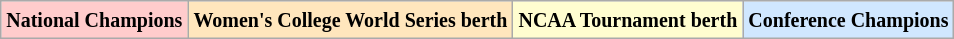<table class="wikitable">
<tr>
<td bgcolor="#FFCCCC"><small><strong>National Champions</strong></small></td>
<td bgcolor="#FFE6BD"><small><strong>Women's College World Series berth</strong></small></td>
<td bgcolor="#FFFDD0"><small><strong>NCAA Tournament berth</strong></small></td>
<td bgcolor="#D0E7FF"><small><strong>Conference Champions</strong></small></td>
</tr>
</table>
